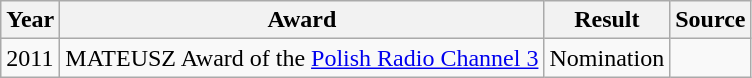<table class="wikitable">
<tr>
<th>Year</th>
<th>Award</th>
<th>Result</th>
<th>Source</th>
</tr>
<tr>
<td>2011</td>
<td>MATEUSZ Award of the <a href='#'>Polish Radio Channel 3</a></td>
<td>Nomination</td>
<td></td>
</tr>
</table>
